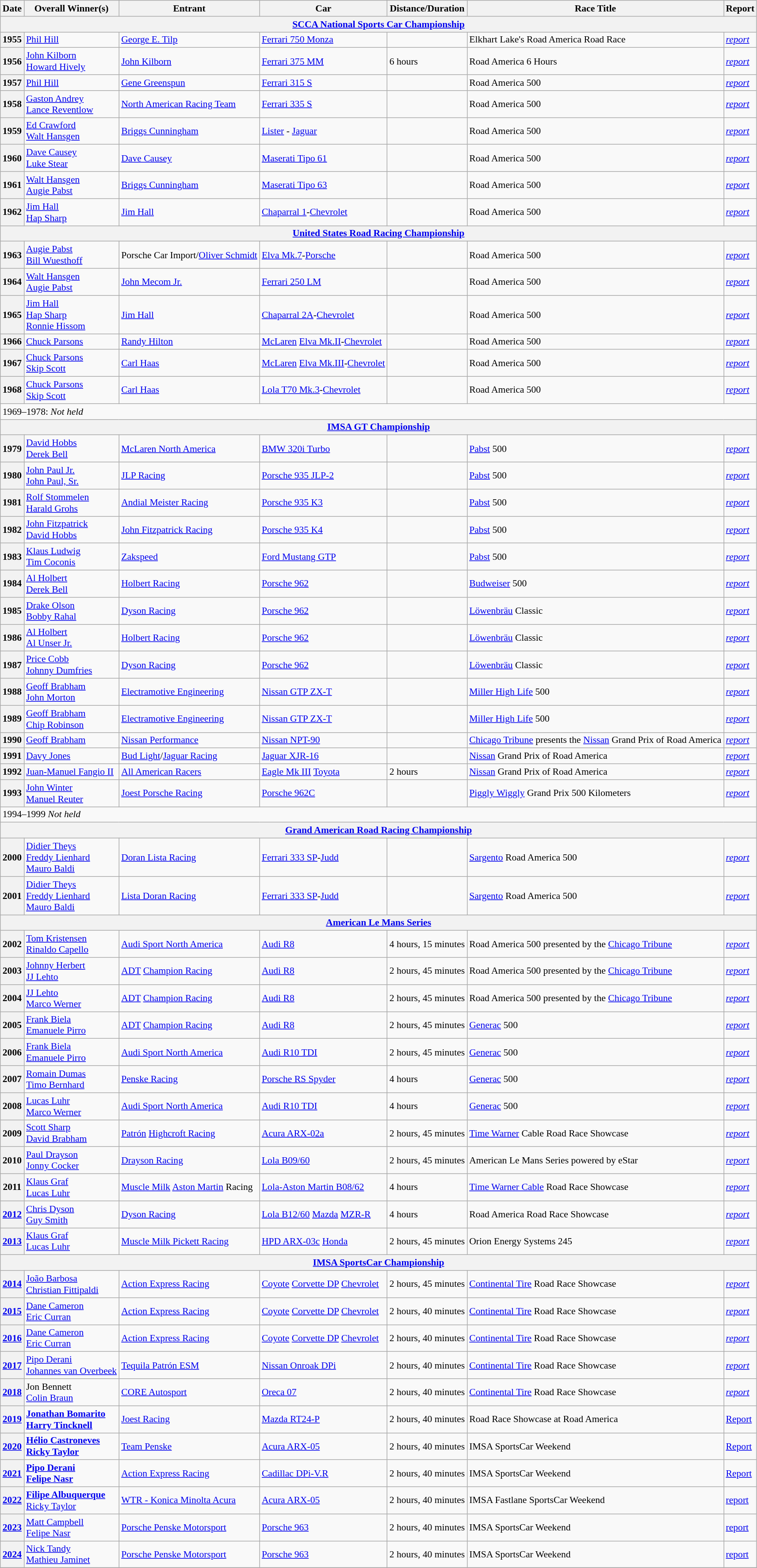<table class="wikitable" style="font-size: 90%;">
<tr>
<th>Date</th>
<th>Overall Winner(s)</th>
<th>Entrant</th>
<th>Car</th>
<th>Distance/Duration</th>
<th>Race Title</th>
<th>Report</th>
</tr>
<tr>
<th colspan="8"><a href='#'>SCCA National Sports Car Championship</a></th>
</tr>
<tr>
<th>1955</th>
<td> <a href='#'>Phil Hill</a></td>
<td> <a href='#'>George E. Tilp</a></td>
<td><a href='#'>Ferrari 750 Monza</a></td>
<td></td>
<td>Elkhart Lake's Road America Road Race</td>
<td><em><a href='#'>report</a></em></td>
</tr>
<tr>
<th>1956</th>
<td> <a href='#'>John Kilborn</a><br> <a href='#'>Howard Hively</a></td>
<td> <a href='#'>John Kilborn</a></td>
<td><a href='#'>Ferrari 375 MM</a></td>
<td>6 hours</td>
<td>Road America 6 Hours</td>
<td><em><a href='#'>report</a></em></td>
</tr>
<tr>
<th>1957</th>
<td> <a href='#'>Phil Hill</a></td>
<td> <a href='#'>Gene Greenspun</a></td>
<td><a href='#'>Ferrari 315 S</a></td>
<td></td>
<td>Road America 500</td>
<td><em><a href='#'>report</a></em></td>
</tr>
<tr>
<th>1958</th>
<td> <a href='#'>Gaston Andrey</a><br> <a href='#'>Lance Reventlow</a></td>
<td> <a href='#'>North American Racing Team</a></td>
<td><a href='#'>Ferrari 335 S</a></td>
<td></td>
<td>Road America 500</td>
<td><em><a href='#'>report</a></em></td>
</tr>
<tr>
<th>1959</th>
<td> <a href='#'>Ed Crawford</a><br> <a href='#'>Walt Hansgen</a></td>
<td> <a href='#'>Briggs Cunningham</a></td>
<td><a href='#'>Lister</a> - <a href='#'>Jaguar</a></td>
<td></td>
<td>Road America 500</td>
<td><em><a href='#'>report</a></em></td>
</tr>
<tr>
<th>1960</th>
<td> <a href='#'>Dave Causey</a><br> <a href='#'>Luke Stear</a></td>
<td> <a href='#'>Dave Causey</a></td>
<td><a href='#'>Maserati Tipo 61</a></td>
<td></td>
<td>Road America 500</td>
<td><em><a href='#'>report</a></em></td>
</tr>
<tr>
<th>1961</th>
<td> <a href='#'>Walt Hansgen</a><br> <a href='#'>Augie Pabst</a></td>
<td> <a href='#'>Briggs Cunningham</a></td>
<td><a href='#'>Maserati Tipo 63</a></td>
<td></td>
<td>Road America 500</td>
<td><em><a href='#'>report</a></em></td>
</tr>
<tr>
<th>1962</th>
<td> <a href='#'>Jim Hall</a><br> <a href='#'>Hap Sharp</a></td>
<td> <a href='#'>Jim Hall</a></td>
<td><a href='#'>Chaparral 1</a>-<a href='#'>Chevrolet</a></td>
<td></td>
<td>Road America 500</td>
<td><em><a href='#'>report</a></em></td>
</tr>
<tr>
<th colspan="8"><a href='#'>United States Road Racing Championship</a></th>
</tr>
<tr>
<th>1963</th>
<td> <a href='#'>Augie Pabst</a><br> <a href='#'>Bill Wuesthoff</a></td>
<td> Porsche Car Import/<a href='#'>Oliver Schmidt</a></td>
<td><a href='#'>Elva Mk.7</a>-<a href='#'>Porsche</a></td>
<td></td>
<td>Road America 500</td>
<td><em><a href='#'>report</a></em></td>
</tr>
<tr>
<th>1964</th>
<td> <a href='#'>Walt Hansgen</a><br> <a href='#'>Augie Pabst</a></td>
<td> <a href='#'>John Mecom Jr.</a></td>
<td><a href='#'>Ferrari 250 LM</a></td>
<td></td>
<td>Road America 500</td>
<td><em><a href='#'>report</a></em></td>
</tr>
<tr>
<th>1965</th>
<td> <a href='#'>Jim Hall</a><br> <a href='#'>Hap Sharp</a><br> <a href='#'>Ronnie Hissom</a></td>
<td> <a href='#'>Jim Hall</a></td>
<td><a href='#'>Chaparral 2A</a>-<a href='#'>Chevrolet</a></td>
<td></td>
<td>Road America 500</td>
<td><em><a href='#'>report</a></em></td>
</tr>
<tr>
<th>1966</th>
<td> <a href='#'>Chuck Parsons</a></td>
<td> <a href='#'>Randy Hilton</a></td>
<td><a href='#'>McLaren</a> <a href='#'>Elva Mk.II</a>-<a href='#'>Chevrolet</a></td>
<td></td>
<td>Road America 500</td>
<td><em><a href='#'>report</a></em></td>
</tr>
<tr>
<th>1967</th>
<td> <a href='#'>Chuck Parsons</a><br> <a href='#'>Skip Scott</a></td>
<td> <a href='#'>Carl Haas</a></td>
<td><a href='#'>McLaren</a> <a href='#'>Elva Mk.III</a>-<a href='#'>Chevrolet</a></td>
<td></td>
<td>Road America 500</td>
<td><em><a href='#'>report</a></em></td>
</tr>
<tr>
<th>1968</th>
<td> <a href='#'>Chuck Parsons</a><br> <a href='#'>Skip Scott</a></td>
<td> <a href='#'>Carl Haas</a></td>
<td><a href='#'>Lola T70 Mk.3</a>-<a href='#'>Chevrolet</a></td>
<td></td>
<td>Road America 500</td>
<td><em><a href='#'>report</a></em></td>
</tr>
<tr>
<td colspan="8">1969–1978: <em>Not held</em></td>
</tr>
<tr>
<th colspan="8"><a href='#'>IMSA GT Championship</a></th>
</tr>
<tr>
<th>1979</th>
<td> <a href='#'>David Hobbs</a><br> <a href='#'>Derek Bell</a></td>
<td> <a href='#'>McLaren North America</a></td>
<td><a href='#'>BMW 320i Turbo</a></td>
<td></td>
<td><a href='#'>Pabst</a> 500</td>
<td><em><a href='#'>report</a></em></td>
</tr>
<tr>
<th>1980</th>
<td> <a href='#'>John Paul Jr.</a><br> <a href='#'>John Paul, Sr.</a></td>
<td> <a href='#'>JLP Racing</a></td>
<td><a href='#'>Porsche 935 JLP-2</a></td>
<td></td>
<td><a href='#'>Pabst</a> 500</td>
<td><em><a href='#'>report</a></em></td>
</tr>
<tr>
<th>1981</th>
<td> <a href='#'>Rolf Stommelen</a><br> <a href='#'>Harald Grohs</a></td>
<td> <a href='#'>Andial Meister Racing</a></td>
<td><a href='#'>Porsche 935 K3</a></td>
<td></td>
<td><a href='#'>Pabst</a> 500</td>
<td><em><a href='#'>report</a></em></td>
</tr>
<tr>
<th>1982</th>
<td> <a href='#'>John Fitzpatrick</a><br> <a href='#'>David Hobbs</a></td>
<td> <a href='#'>John Fitzpatrick Racing</a></td>
<td><a href='#'>Porsche 935 K4</a></td>
<td></td>
<td><a href='#'>Pabst</a> 500</td>
<td><em><a href='#'>report</a></em></td>
</tr>
<tr>
<th>1983</th>
<td> <a href='#'>Klaus Ludwig</a><br> <a href='#'>Tim Coconis</a></td>
<td> <a href='#'>Zakspeed</a></td>
<td><a href='#'>Ford Mustang GTP</a></td>
<td> </td>
<td><a href='#'>Pabst</a> 500</td>
<td><em><a href='#'>report</a></em></td>
</tr>
<tr>
<th>1984</th>
<td> <a href='#'>Al Holbert</a><br> <a href='#'>Derek Bell</a></td>
<td> <a href='#'>Holbert Racing</a></td>
<td><a href='#'>Porsche 962</a></td>
<td></td>
<td><a href='#'>Budweiser</a> 500</td>
<td><em><a href='#'>report</a></em></td>
</tr>
<tr>
<th>1985</th>
<td> <a href='#'>Drake Olson</a><br> <a href='#'>Bobby Rahal</a></td>
<td> <a href='#'>Dyson Racing</a></td>
<td><a href='#'>Porsche 962</a></td>
<td></td>
<td><a href='#'>Löwenbräu</a> Classic</td>
<td><em><a href='#'>report</a></em></td>
</tr>
<tr>
<th>1986</th>
<td> <a href='#'>Al Holbert</a><br> <a href='#'>Al Unser Jr.</a></td>
<td> <a href='#'>Holbert Racing</a></td>
<td><a href='#'>Porsche 962</a></td>
<td></td>
<td><a href='#'>Löwenbräu</a> Classic</td>
<td><em><a href='#'>report</a></em></td>
</tr>
<tr>
<th>1987</th>
<td> <a href='#'>Price Cobb</a><br> <a href='#'>Johnny Dumfries</a></td>
<td> <a href='#'>Dyson Racing</a></td>
<td><a href='#'>Porsche 962</a></td>
<td></td>
<td><a href='#'>Löwenbräu</a> Classic</td>
<td><em><a href='#'>report</a></em></td>
</tr>
<tr>
<th>1988</th>
<td> <a href='#'>Geoff Brabham</a><br> <a href='#'>John Morton</a></td>
<td> <a href='#'>Electramotive Engineering</a></td>
<td><a href='#'>Nissan GTP ZX-T</a></td>
<td></td>
<td><a href='#'>Miller High Life</a> 500</td>
<td><em><a href='#'>report</a></em></td>
</tr>
<tr>
<th>1989</th>
<td> <a href='#'>Geoff Brabham</a><br> <a href='#'>Chip Robinson</a></td>
<td> <a href='#'>Electramotive Engineering</a></td>
<td><a href='#'>Nissan GTP ZX-T</a></td>
<td></td>
<td><a href='#'>Miller High Life</a> 500</td>
<td><em><a href='#'>report</a></em></td>
</tr>
<tr>
<th>1990</th>
<td> <a href='#'>Geoff Brabham</a></td>
<td> <a href='#'>Nissan Performance</a></td>
<td><a href='#'>Nissan NPT-90</a></td>
<td></td>
<td><a href='#'>Chicago Tribune</a> presents the <a href='#'>Nissan</a> Grand Prix of Road America</td>
<td><em><a href='#'>report</a></em></td>
</tr>
<tr>
<th>1991</th>
<td> <a href='#'>Davy Jones</a></td>
<td> <a href='#'>Bud Light</a>/<a href='#'>Jaguar Racing</a></td>
<td><a href='#'>Jaguar XJR-16</a></td>
<td></td>
<td><a href='#'>Nissan</a> Grand Prix of Road America</td>
<td><em><a href='#'>report</a></em></td>
</tr>
<tr>
<th>1992</th>
<td> <a href='#'>Juan-Manuel Fangio II</a></td>
<td> <a href='#'>All American Racers</a></td>
<td><a href='#'>Eagle Mk III</a> <a href='#'>Toyota</a></td>
<td>2 hours</td>
<td><a href='#'>Nissan</a> Grand Prix of Road America</td>
<td><em><a href='#'>report</a></em></td>
</tr>
<tr>
<th>1993</th>
<td> <a href='#'>John Winter</a><br> <a href='#'>Manuel Reuter</a></td>
<td> <a href='#'>Joest Porsche Racing</a></td>
<td><a href='#'>Porsche 962C</a></td>
<td></td>
<td><a href='#'>Piggly Wiggly</a> Grand Prix 500 Kilometers</td>
<td><em><a href='#'>report</a></em></td>
</tr>
<tr>
<td colspan="8">1994–1999 <em>Not held</em></td>
</tr>
<tr>
<th colspan="8"><a href='#'>Grand American Road Racing Championship</a></th>
</tr>
<tr>
<th>2000</th>
<td> <a href='#'>Didier Theys</a><br> <a href='#'>Freddy Lienhard</a><br> <a href='#'>Mauro Baldi</a></td>
<td> <a href='#'>Doran Lista Racing</a></td>
<td><a href='#'>Ferrari 333 SP</a>-<a href='#'>Judd</a></td>
<td></td>
<td><a href='#'>Sargento</a> Road America 500</td>
<td><em><a href='#'>report</a></em></td>
</tr>
<tr>
<th>2001</th>
<td> <a href='#'>Didier Theys</a><br> <a href='#'>Freddy Lienhard</a><br> <a href='#'>Mauro Baldi</a></td>
<td> <a href='#'>Lista Doran Racing</a></td>
<td><a href='#'>Ferrari 333 SP</a>-<a href='#'>Judd</a></td>
<td></td>
<td><a href='#'>Sargento</a> Road America 500</td>
<td><em><a href='#'>report</a></em></td>
</tr>
<tr>
<th colspan="8"><a href='#'>American Le Mans Series</a></th>
</tr>
<tr>
<th>2002</th>
<td> <a href='#'>Tom Kristensen</a><br> <a href='#'>Rinaldo Capello</a></td>
<td> <a href='#'>Audi Sport North America</a></td>
<td><a href='#'>Audi R8</a></td>
<td>4 hours, 15 minutes</td>
<td>Road America 500 presented by the <a href='#'>Chicago Tribune</a></td>
<td><em><a href='#'>report</a></em></td>
</tr>
<tr>
<th>2003</th>
<td> <a href='#'>Johnny Herbert</a><br> <a href='#'>JJ Lehto</a></td>
<td> <a href='#'>ADT</a> <a href='#'>Champion Racing</a></td>
<td><a href='#'>Audi R8</a></td>
<td>2 hours, 45 minutes</td>
<td>Road America 500 presented by the <a href='#'>Chicago Tribune</a></td>
<td><em><a href='#'>report</a></em></td>
</tr>
<tr>
<th>2004</th>
<td> <a href='#'>JJ Lehto</a><br> <a href='#'>Marco Werner</a></td>
<td> <a href='#'>ADT</a> <a href='#'>Champion Racing</a></td>
<td><a href='#'>Audi R8</a></td>
<td>2 hours, 45 minutes</td>
<td>Road America 500 presented by the <a href='#'>Chicago Tribune</a></td>
<td><em><a href='#'>report</a></em></td>
</tr>
<tr>
<th>2005</th>
<td> <a href='#'>Frank Biela</a><br> <a href='#'>Emanuele Pirro</a></td>
<td> <a href='#'>ADT</a> <a href='#'>Champion Racing</a></td>
<td><a href='#'>Audi R8</a></td>
<td>2 hours, 45 minutes</td>
<td><a href='#'>Generac</a> 500</td>
<td><em><a href='#'>report</a></em></td>
</tr>
<tr>
<th>2006</th>
<td> <a href='#'>Frank Biela</a><br> <a href='#'>Emanuele Pirro</a></td>
<td> <a href='#'>Audi Sport North America</a></td>
<td><a href='#'>Audi R10 TDI</a></td>
<td>2 hours, 45 minutes</td>
<td><a href='#'>Generac</a> 500</td>
<td><em><a href='#'>report</a></em></td>
</tr>
<tr>
<th>2007</th>
<td> <a href='#'>Romain Dumas</a><br> <a href='#'>Timo Bernhard</a></td>
<td> <a href='#'>Penske Racing</a></td>
<td><a href='#'>Porsche RS Spyder</a></td>
<td>4 hours</td>
<td><a href='#'>Generac</a> 500</td>
<td><em><a href='#'>report</a></em></td>
</tr>
<tr>
<th>2008</th>
<td> <a href='#'>Lucas Luhr</a><br> <a href='#'>Marco Werner</a></td>
<td> <a href='#'>Audi Sport North America</a></td>
<td><a href='#'>Audi R10 TDI</a></td>
<td>4 hours</td>
<td><a href='#'>Generac</a> 500</td>
<td><em><a href='#'>report</a></em></td>
</tr>
<tr>
<th>2009</th>
<td> <a href='#'>Scott Sharp</a><br> <a href='#'>David Brabham</a></td>
<td> <a href='#'>Patrón</a> <a href='#'>Highcroft Racing</a></td>
<td><a href='#'>Acura ARX-02a</a></td>
<td>2 hours, 45 minutes</td>
<td><a href='#'>Time Warner</a> Cable Road Race Showcase</td>
<td><em><a href='#'>report</a></em></td>
</tr>
<tr>
<th>2010</th>
<td> <a href='#'>Paul Drayson</a><br> <a href='#'>Jonny Cocker</a></td>
<td> <a href='#'>Drayson Racing</a></td>
<td><a href='#'>Lola B09/60</a></td>
<td>2 hours, 45 minutes</td>
<td>American Le Mans Series powered by eStar</td>
<td><em><a href='#'>report</a></em></td>
</tr>
<tr>
<th>2011</th>
<td> <a href='#'>Klaus Graf</a><br> <a href='#'>Lucas Luhr</a></td>
<td> <a href='#'>Muscle Milk</a> <a href='#'>Aston Martin</a> Racing</td>
<td><a href='#'>Lola-Aston Martin B08/62</a></td>
<td>4 hours</td>
<td><a href='#'>Time Warner Cable</a> Road Race Showcase</td>
<td><em><a href='#'>report</a></em></td>
</tr>
<tr>
<th><a href='#'>2012</a></th>
<td> <a href='#'>Chris Dyson</a><br> <a href='#'>Guy Smith</a></td>
<td> <a href='#'>Dyson Racing</a></td>
<td><a href='#'>Lola B12/60</a> <a href='#'>Mazda</a> <a href='#'>MZR-R</a></td>
<td>4 hours</td>
<td>Road America Road Race Showcase</td>
<td><em><a href='#'>report</a></em> </td>
</tr>
<tr>
<th><a href='#'>2013</a></th>
<td> <a href='#'>Klaus Graf</a><br> <a href='#'>Lucas Luhr</a></td>
<td> <a href='#'>Muscle Milk Pickett Racing</a></td>
<td><a href='#'>HPD ARX-03c</a> <a href='#'>Honda</a></td>
<td>2 hours, 45 minutes</td>
<td>Orion Energy Systems 245</td>
<td><em><a href='#'>report</a></em> </td>
</tr>
<tr>
<th colspan="8"><a href='#'>IMSA SportsCar Championship</a></th>
</tr>
<tr>
<th><a href='#'>2014</a></th>
<td> <a href='#'>João Barbosa</a><br> <a href='#'>Christian Fittipaldi</a></td>
<td> <a href='#'>Action Express Racing</a></td>
<td><a href='#'>Coyote</a> <a href='#'>Corvette DP</a> <a href='#'>Chevrolet</a></td>
<td>2 hours, 45 minutes</td>
<td><a href='#'>Continental Tire</a> Road Race Showcase</td>
<td><em><a href='#'>report</a></em> </td>
</tr>
<tr>
<th><a href='#'>2015</a></th>
<td> <a href='#'>Dane Cameron</a><br> <a href='#'>Eric Curran</a></td>
<td> <a href='#'>Action Express Racing</a></td>
<td><a href='#'>Coyote</a> <a href='#'>Corvette DP</a> <a href='#'>Chevrolet</a></td>
<td>2 hours, 40 minutes</td>
<td><a href='#'>Continental Tire</a> Road Race Showcase</td>
<td><em><a href='#'>report</a></em></td>
</tr>
<tr>
<th><a href='#'>2016</a></th>
<td> <a href='#'>Dane Cameron</a><br> <a href='#'>Eric Curran</a></td>
<td> <a href='#'>Action Express Racing</a></td>
<td><a href='#'>Coyote</a> <a href='#'>Corvette DP</a> <a href='#'>Chevrolet</a></td>
<td>2 hours, 40 minutes</td>
<td><a href='#'>Continental Tire</a> Road Race Showcase</td>
<td><em><a href='#'>report</a></em></td>
</tr>
<tr>
<th><a href='#'>2017</a></th>
<td> <a href='#'>Pipo Derani</a><br> <a href='#'>Johannes van Overbeek</a></td>
<td> <a href='#'>Tequila Patrón ESM</a></td>
<td><a href='#'>Nissan Onroak DPi</a></td>
<td>2 hours, 40 minutes</td>
<td><a href='#'>Continental Tire</a> Road Race Showcase</td>
<td><em><a href='#'>report</a></em></td>
</tr>
<tr>
<th><a href='#'>2018</a></th>
<td> Jon Bennett<br> <a href='#'>Colin Braun</a></td>
<td> <a href='#'>CORE Autosport</a></td>
<td><a href='#'>Oreca 07</a></td>
<td>2 hours, 40 minutes</td>
<td><a href='#'>Continental Tire</a> Road Race Showcase</td>
<td><em><a href='#'>report</a></em></td>
</tr>
<tr>
<th><a href='#'>2019</a></th>
<td><strong> <a href='#'>Jonathan Bomarito</a><br> <a href='#'>Harry Tincknell</a></strong></td>
<td> <a href='#'>Joest Racing</a></td>
<td><a href='#'>Mazda RT24-P</a></td>
<td>2 hours, 40 minutes</td>
<td>Road Race Showcase at Road America</td>
<td><a href='#'>Report</a></td>
</tr>
<tr>
<th><a href='#'>2020</a></th>
<td><strong> <a href='#'>Hélio Castroneves</a><br> <a href='#'>Ricky Taylor</a></strong></td>
<td> <a href='#'>Team Penske</a></td>
<td><a href='#'>Acura ARX-05</a></td>
<td>2 hours, 40 minutes</td>
<td>IMSA SportsCar Weekend</td>
<td><a href='#'>Report</a></td>
</tr>
<tr>
<th><a href='#'>2021</a></th>
<td><strong> <a href='#'>Pipo Derani</a><br> <a href='#'>Felipe Nasr</a></strong></td>
<td> <a href='#'>Action Express Racing</a></td>
<td><a href='#'>Cadillac DPi-V.R</a></td>
<td>2 hours, 40 minutes</td>
<td>IMSA SportsCar Weekend</td>
<td><a href='#'>Report</a></td>
</tr>
<tr>
<th><a href='#'>2022</a></th>
<td> <strong><a href='#'>Filipe Albuquerque</a></strong><br> <a href='#'>Ricky Taylor</a></td>
<td> <a href='#'>WTR - Konica Minolta Acura</a></td>
<td><a href='#'>Acura ARX-05</a></td>
<td>2 hours, 40 minutes</td>
<td>IMSA Fastlane SportsCar Weekend</td>
<td><a href='#'>report</a></td>
</tr>
<tr>
<th><a href='#'>2023</a></th>
<td> <a href='#'>Matt Campbell</a><br> <a href='#'>Felipe Nasr</a></td>
<td> <a href='#'>Porsche Penske Motorsport</a></td>
<td><a href='#'>Porsche 963</a></td>
<td>2 hours, 40 minutes</td>
<td>IMSA SportsCar Weekend</td>
<td><a href='#'>report</a></td>
</tr>
<tr>
<th><a href='#'>2024</a></th>
<td> <a href='#'>Nick Tandy</a><br> <a href='#'>Mathieu Jaminet</a></td>
<td> <a href='#'>Porsche Penske Motorsport</a></td>
<td><a href='#'>Porsche 963</a></td>
<td>2 hours, 40 minutes</td>
<td>IMSA SportsCar Weekend</td>
<td><a href='#'>report</a></td>
</tr>
<tr>
</tr>
</table>
